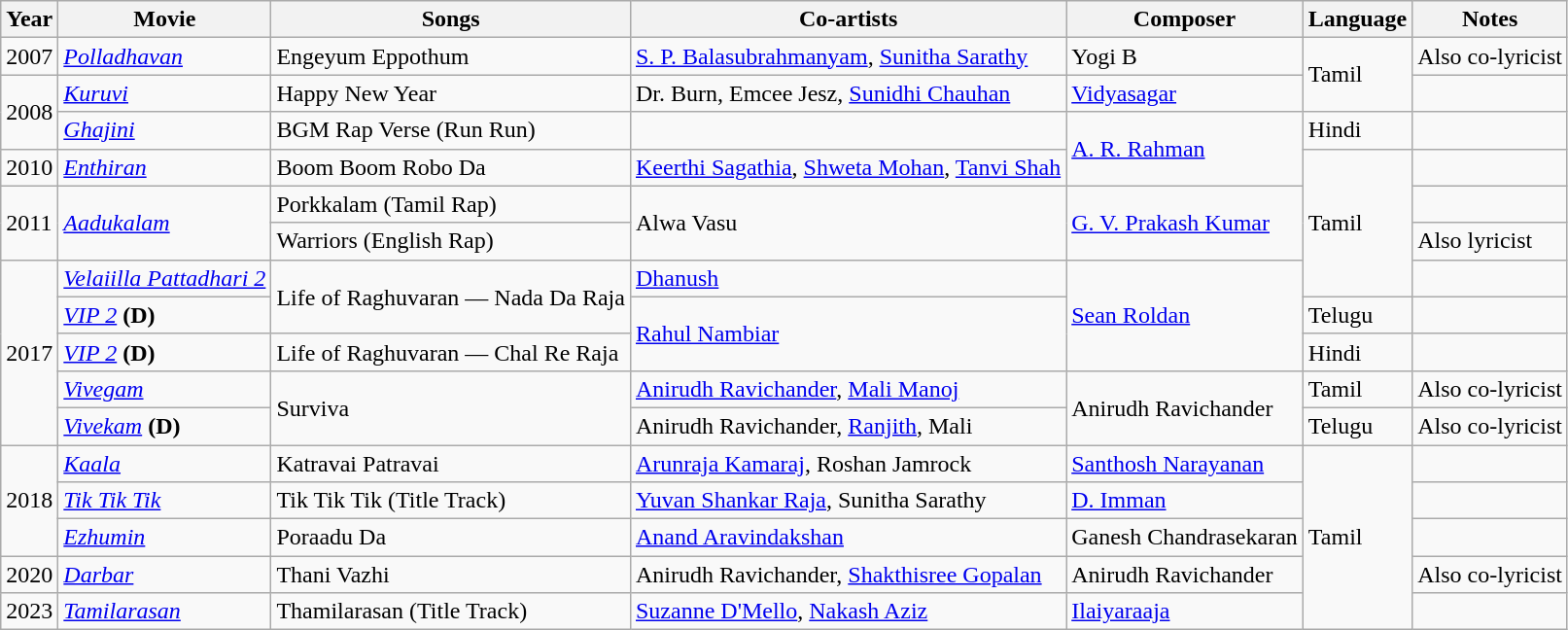<table class="wikitable">
<tr>
<th>Year</th>
<th>Movie</th>
<th>Songs</th>
<th>Co-artists</th>
<th>Composer</th>
<th>Language</th>
<th>Notes</th>
</tr>
<tr>
<td>2007</td>
<td><em><a href='#'>Polladhavan</a></em></td>
<td>Engeyum Eppothum</td>
<td><a href='#'>S. P. Balasubrahmanyam</a>, <a href='#'>Sunitha Sarathy</a></td>
<td>Yogi B</td>
<td rowspan=2>Tamil</td>
<td>Also co-lyricist</td>
</tr>
<tr>
<td rowspan=2>2008</td>
<td><em><a href='#'>Kuruvi</a></em></td>
<td>Happy New Year</td>
<td>Dr. Burn, Emcee Jesz, <a href='#'>Sunidhi Chauhan</a></td>
<td><a href='#'>Vidyasagar</a></td>
<td></td>
</tr>
<tr>
<td><em><a href='#'>Ghajini</a></em></td>
<td>BGM Rap Verse (Run Run)</td>
<td></td>
<td rowspan=2><a href='#'>A. R. Rahman</a></td>
<td>Hindi</td>
<td></td>
</tr>
<tr>
<td>2010</td>
<td><em><a href='#'>Enthiran</a></em></td>
<td>Boom Boom Robo Da</td>
<td><a href='#'>Keerthi Sagathia</a>, <a href='#'>Shweta Mohan</a>, <a href='#'>Tanvi Shah</a></td>
<td rowspan=4>Tamil</td>
<td></td>
</tr>
<tr>
<td rowspan=2>2011</td>
<td rowspan=2><em><a href='#'>Aadukalam</a></em></td>
<td>Porkkalam (Tamil Rap)</td>
<td rowspan=2>Alwa Vasu</td>
<td rowspan=2><a href='#'>G. V. Prakash Kumar</a></td>
<td></td>
</tr>
<tr>
<td>Warriors (English Rap)</td>
<td>Also lyricist</td>
</tr>
<tr>
<td rowspan=5>2017</td>
<td><em><a href='#'>Velaiilla Pattadhari 2</a></em></td>
<td rowspan=2>Life of Raghuvaran — Nada Da Raja</td>
<td><a href='#'>Dhanush</a></td>
<td rowspan=3><a href='#'>Sean Roldan</a></td>
<td></td>
</tr>
<tr>
<td><em><a href='#'>VIP 2</a></em> <strong>(D)</strong></td>
<td rowspan=2><a href='#'>Rahul Nambiar</a></td>
<td>Telugu</td>
<td></td>
</tr>
<tr>
<td><em><a href='#'>VIP 2</a></em> <strong>(D)</strong></td>
<td>Life of Raghuvaran — Chal Re Raja</td>
<td>Hindi</td>
<td></td>
</tr>
<tr>
<td><em><a href='#'>Vivegam</a></em></td>
<td rowspan=2>Surviva</td>
<td><a href='#'>Anirudh Ravichander</a>, <a href='#'>Mali Manoj</a></td>
<td rowspan=2>Anirudh Ravichander</td>
<td>Tamil</td>
<td>Also co-lyricist</td>
</tr>
<tr>
<td><em><a href='#'>Vivekam</a></em> <strong>(D)</strong></td>
<td>Anirudh Ravichander, <a href='#'>Ranjith</a>, Mali</td>
<td>Telugu</td>
<td>Also co-lyricist</td>
</tr>
<tr>
<td rowspan=3>2018</td>
<td><em><a href='#'>Kaala</a></em></td>
<td>Katravai Patravai</td>
<td><a href='#'>Arunraja Kamaraj</a>, Roshan Jamrock</td>
<td><a href='#'>Santhosh Narayanan</a></td>
<td rowspan=5>Tamil</td>
<td></td>
</tr>
<tr>
<td><em><a href='#'>Tik Tik Tik</a></em></td>
<td>Tik Tik Tik (Title Track)</td>
<td><a href='#'>Yuvan Shankar Raja</a>, Sunitha Sarathy</td>
<td><a href='#'>D. Imman</a></td>
<td></td>
</tr>
<tr>
<td><em><a href='#'>Ezhumin</a></em></td>
<td>Poraadu Da</td>
<td><a href='#'>Anand Aravindakshan</a></td>
<td>Ganesh Chandrasekaran</td>
<td></td>
</tr>
<tr>
<td>2020</td>
<td><em><a href='#'>Darbar</a></em></td>
<td>Thani Vazhi</td>
<td>Anirudh Ravichander, <a href='#'>Shakthisree Gopalan</a></td>
<td>Anirudh Ravichander</td>
<td>Also co-lyricist</td>
</tr>
<tr>
<td>2023</td>
<td><em><a href='#'>Tamilarasan</a></em></td>
<td>Thamilarasan (Title Track)</td>
<td><a href='#'>Suzanne D'Mello</a>, <a href='#'>Nakash Aziz</a></td>
<td><a href='#'>Ilaiyaraaja</a></td>
<td></td>
</tr>
</table>
